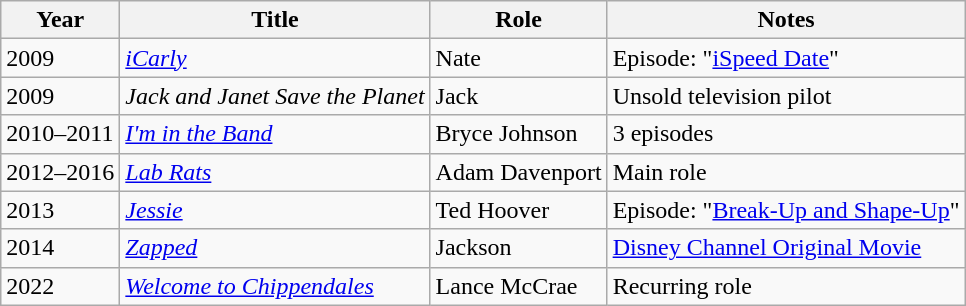<table class="wikitable">
<tr>
<th>Year</th>
<th>Title</th>
<th>Role</th>
<th>Notes</th>
</tr>
<tr>
<td>2009</td>
<td><em><a href='#'>iCarly</a></em></td>
<td>Nate</td>
<td>Episode: "<a href='#'>iSpeed Date</a>"</td>
</tr>
<tr>
<td>2009</td>
<td><em>Jack and Janet Save the Planet</em></td>
<td>Jack</td>
<td>Unsold television pilot</td>
</tr>
<tr>
<td>2010–2011</td>
<td><em><a href='#'>I'm in the Band</a></em></td>
<td>Bryce Johnson</td>
<td>3 episodes</td>
</tr>
<tr>
<td>2012–2016</td>
<td><em><a href='#'>Lab Rats</a></em></td>
<td>Adam Davenport</td>
<td>Main role</td>
</tr>
<tr>
<td>2013</td>
<td><em><a href='#'>Jessie</a></em></td>
<td>Ted Hoover</td>
<td>Episode: "<a href='#'>Break-Up and Shape-Up</a>"</td>
</tr>
<tr>
<td>2014</td>
<td><em><a href='#'>Zapped</a></em></td>
<td>Jackson</td>
<td><a href='#'>Disney Channel Original Movie</a></td>
</tr>
<tr>
<td>2022</td>
<td><em><a href='#'>Welcome to Chippendales</a></em></td>
<td>Lance McCrae</td>
<td>Recurring role</td>
</tr>
</table>
